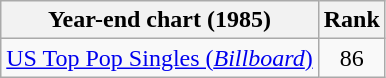<table class="wikitable">
<tr>
<th>Year-end chart (1985)</th>
<th>Rank</th>
</tr>
<tr>
<td><a href='#'>US Top Pop Singles (<em>Billboard</em>)</a></td>
<td style="text-align:center;">86</td>
</tr>
</table>
